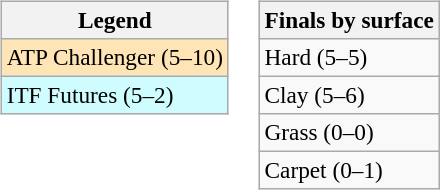<table>
<tr valign=top>
<td><br><table class=wikitable style=font-size:97%>
<tr>
<th>Legend</th>
</tr>
<tr bgcolor=moccasin>
<td>ATP Challenger (5–10)</td>
</tr>
<tr bgcolor=cffcff>
<td>ITF Futures (5–2)</td>
</tr>
</table>
</td>
<td><br><table class=wikitable style=font-size:97%>
<tr>
<th>Finals by surface</th>
</tr>
<tr>
<td>Hard (5–5)</td>
</tr>
<tr>
<td>Clay (5–6)</td>
</tr>
<tr>
<td>Grass (0–0)</td>
</tr>
<tr>
<td>Carpet (0–1)</td>
</tr>
</table>
</td>
</tr>
</table>
